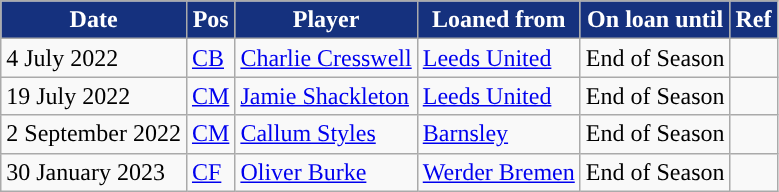<table class="wikitable plainrowheaders sortable">
<tr>
<th style="background:#15317E; color:#ffffff; ">Date</th>
<th style="background:#15317E; color:#ffffff; ">Pos</th>
<th style="background:#15317E; color:#ffffff; ">Player</th>
<th style="background:#15317E; color:#ffffff; ">Loaned from</th>
<th style="background:#15317E; color:#ffffff; ">On loan until</th>
<th style="background:#15317E; color:#ffffff; ">Ref</th>
</tr>
<tr>
<td>4 July 2022</td>
<td><a href='#'>CB</a></td>
<td> <a href='#'>Charlie Cresswell</a></td>
<td> <a href='#'>Leeds United</a></td>
<td>End of Season</td>
<td></td>
</tr>
<tr>
<td>19 July 2022</td>
<td><a href='#'>CM</a></td>
<td> <a href='#'>Jamie Shackleton</a></td>
<td> <a href='#'>Leeds United</a></td>
<td>End of Season</td>
<td></td>
</tr>
<tr>
<td>2 September 2022</td>
<td><a href='#'>CM</a></td>
<td> <a href='#'>Callum Styles</a></td>
<td> <a href='#'>Barnsley</a></td>
<td>End of Season</td>
<td></td>
</tr>
<tr>
<td>30 January 2023</td>
<td><a href='#'>CF</a></td>
<td> <a href='#'>Oliver Burke</a></td>
<td> <a href='#'>Werder Bremen</a></td>
<td>End of Season</td>
<td></td>
</tr>
</table>
